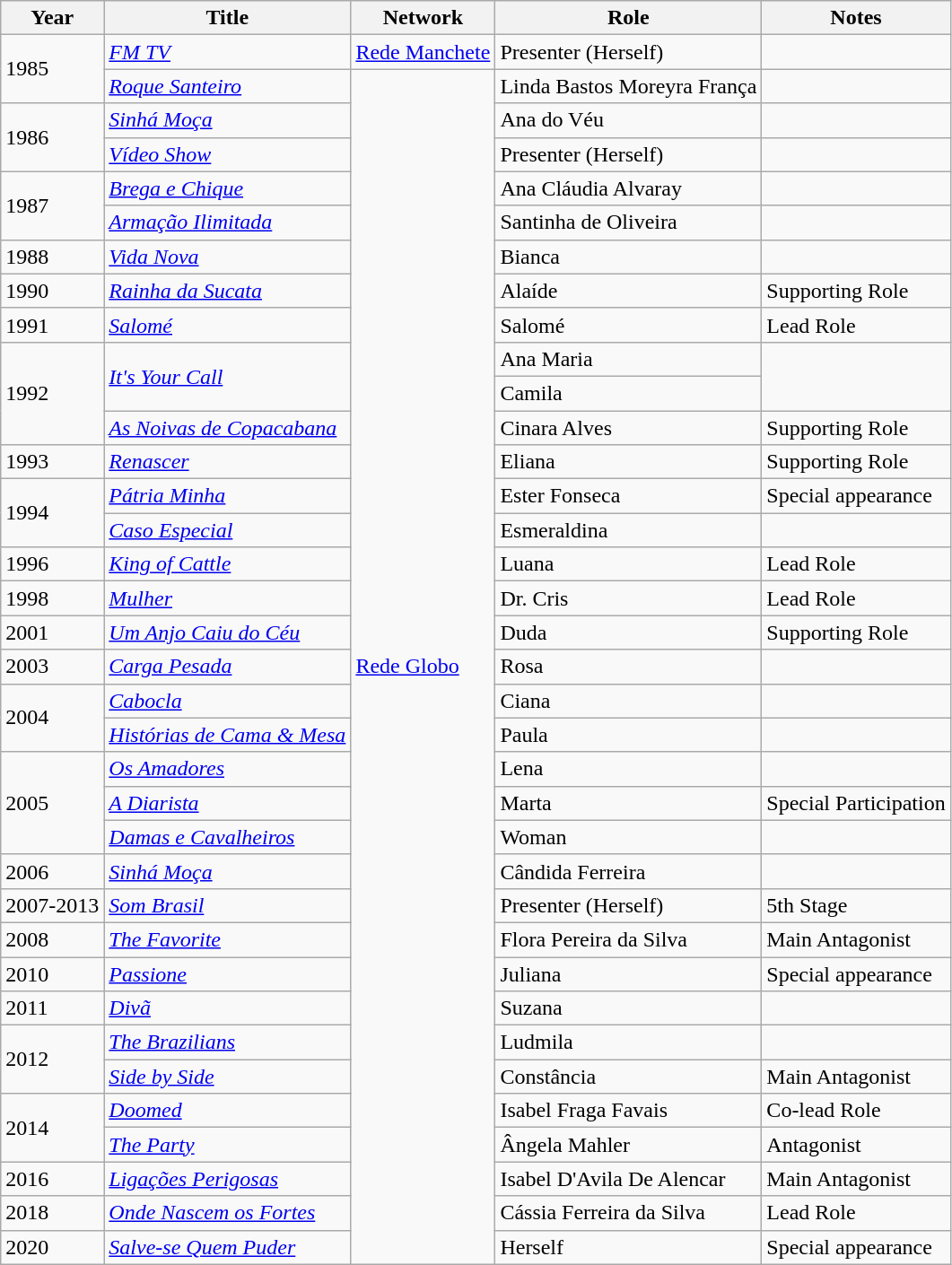<table class="wikitable">
<tr>
<th>Year</th>
<th>Title</th>
<th>Network</th>
<th>Role</th>
<th>Notes</th>
</tr>
<tr>
<td rowspan="2">1985</td>
<td><em><a href='#'>FM TV</a></em></td>
<td><a href='#'>Rede Manchete</a></td>
<td>Presenter (Herself)</td>
<td></td>
</tr>
<tr>
<td><em><a href='#'>Roque Santeiro</a></em></td>
<td rowspan="35"><a href='#'>Rede Globo</a></td>
<td>Linda Bastos Moreyra França</td>
<td></td>
</tr>
<tr>
<td rowspan="2">1986</td>
<td><em><a href='#'>Sinhá Moça</a></em></td>
<td>Ana do Véu</td>
<td></td>
</tr>
<tr>
<td><em><a href='#'>Vídeo Show</a></em></td>
<td>Presenter (Herself)</td>
<td></td>
</tr>
<tr>
<td rowspan="2">1987</td>
<td><em><a href='#'>Brega e Chique</a></em></td>
<td>Ana Cláudia Alvaray</td>
<td></td>
</tr>
<tr>
<td><em><a href='#'>Armação Ilimitada</a></em></td>
<td>Santinha de Oliveira</td>
<td></td>
</tr>
<tr>
<td>1988</td>
<td><em><a href='#'>Vida Nova</a></em></td>
<td>Bianca</td>
<td></td>
</tr>
<tr>
<td>1990</td>
<td><em><a href='#'>Rainha da Sucata</a></em></td>
<td>Alaíde</td>
<td>Supporting Role</td>
</tr>
<tr>
<td>1991</td>
<td><em><a href='#'>Salomé</a></em></td>
<td>Salomé</td>
<td>Lead Role</td>
</tr>
<tr>
<td rowspan="3">1992</td>
<td rowspan="2"><a href='#'><em>It's Your Call</em></a></td>
<td>Ana Maria</td>
<td rowspan="2"></td>
</tr>
<tr>
<td>Camila</td>
</tr>
<tr>
<td><em><a href='#'>As Noivas de Copacabana</a></em></td>
<td>Cinara Alves</td>
<td>Supporting Role</td>
</tr>
<tr>
<td>1993</td>
<td><em><a href='#'>Renascer</a></em></td>
<td>Eliana</td>
<td>Supporting Role</td>
</tr>
<tr>
<td rowspan="2">1994</td>
<td><em><a href='#'>Pátria Minha</a></em></td>
<td>Ester Fonseca</td>
<td>Special appearance</td>
</tr>
<tr>
<td><em><a href='#'>Caso Especial</a></em></td>
<td>Esmeraldina</td>
<td></td>
</tr>
<tr>
<td>1996</td>
<td><em><a href='#'>King of Cattle</a></em></td>
<td>Luana</td>
<td>Lead Role</td>
</tr>
<tr>
<td>1998</td>
<td><em><a href='#'>Mulher</a></em></td>
<td>Dr. Cris</td>
<td>Lead Role</td>
</tr>
<tr>
<td>2001</td>
<td><em><a href='#'>Um Anjo Caiu do Céu</a></em></td>
<td>Duda</td>
<td>Supporting Role</td>
</tr>
<tr>
<td>2003</td>
<td><em><a href='#'>Carga Pesada</a></em></td>
<td>Rosa</td>
<td></td>
</tr>
<tr>
<td rowspan="2">2004</td>
<td><em><a href='#'>Cabocla</a></em></td>
<td>Ciana</td>
<td></td>
</tr>
<tr>
<td><em><a href='#'>Histórias de Cama & Mesa</a></em></td>
<td>Paula</td>
<td></td>
</tr>
<tr>
<td rowspan="3">2005</td>
<td><em><a href='#'>Os Amadores</a></em></td>
<td>Lena</td>
<td></td>
</tr>
<tr>
<td><em><a href='#'>A Diarista</a></em></td>
<td>Marta</td>
<td>Special Participation</td>
</tr>
<tr>
<td><em><a href='#'>Damas e Cavalheiros</a></em></td>
<td>Woman</td>
<td></td>
</tr>
<tr>
<td>2006</td>
<td><em><a href='#'>Sinhá Moça</a></em></td>
<td>Cândida Ferreira</td>
<td></td>
</tr>
<tr>
<td>2007-2013</td>
<td><em><a href='#'>Som Brasil</a></em></td>
<td>Presenter (Herself)</td>
<td>5th Stage</td>
</tr>
<tr>
<td>2008</td>
<td><em><a href='#'>The Favorite</a></em></td>
<td>Flora Pereira da Silva</td>
<td>Main Antagonist</td>
</tr>
<tr>
<td>2010</td>
<td><em><a href='#'>Passione</a></em></td>
<td>Juliana</td>
<td>Special appearance</td>
</tr>
<tr>
<td>2011</td>
<td><em><a href='#'>Divã</a></em></td>
<td>Suzana</td>
<td></td>
</tr>
<tr>
<td rowspan="2">2012</td>
<td><em><a href='#'>The Brazilians</a></em></td>
<td>Ludmila</td>
<td></td>
</tr>
<tr>
<td><em><a href='#'>Side by Side</a></em></td>
<td>Constância</td>
<td>Main Antagonist</td>
</tr>
<tr>
<td rowspan="2">2014</td>
<td><em><a href='#'>Doomed</a></em></td>
<td>Isabel Fraga Favais</td>
<td>Co-lead Role</td>
</tr>
<tr>
<td><em><a href='#'>The Party</a></em></td>
<td>Ângela Mahler</td>
<td>Antagonist</td>
</tr>
<tr>
<td>2016</td>
<td><em><a href='#'>Ligações Perigosas</a></em></td>
<td>Isabel D'Avila De Alencar</td>
<td>Main Antagonist</td>
</tr>
<tr>
<td>2018</td>
<td><em><a href='#'>Onde Nascem os Fortes</a></em></td>
<td>Cássia Ferreira da Silva</td>
<td>Lead Role</td>
</tr>
<tr>
<td>2020</td>
<td><em><a href='#'>Salve-se Quem Puder</a></em></td>
<td>Herself</td>
<td>Special appearance</td>
</tr>
</table>
